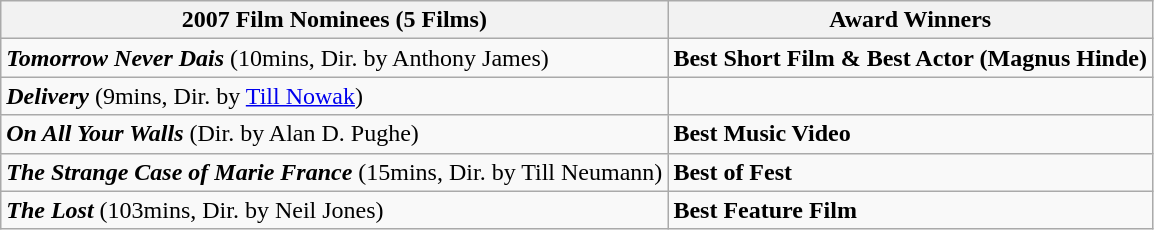<table class="wikitable mw-collapsible mw-collapsed">
<tr>
<th><strong>2007 Film Nominees (5 Films)</strong></th>
<th><strong>Award Winners</strong></th>
</tr>
<tr>
<td><strong><em>Tomorrow Never Dais</em></strong> (10mins, Dir. by Anthony James)</td>
<td><strong>Best Short Film & Best Actor (Magnus Hinde)</strong></td>
</tr>
<tr>
<td><strong><em>Delivery</em></strong> (9mins, Dir. by <a href='#'>Till Nowak</a>)</td>
<td></td>
</tr>
<tr>
<td><strong><em>On All Your Walls</em></strong> (Dir. by Alan D. Pughe)</td>
<td><strong>Best Music Video</strong></td>
</tr>
<tr>
<td><strong><em>The Strange Case of Marie France</em></strong> (15mins, Dir. by Till Neumann)</td>
<td><strong>Best of Fest</strong></td>
</tr>
<tr>
<td><strong><em>The Lost</em></strong> (103mins, Dir. by Neil Jones)</td>
<td><strong>Best Feature Film</strong></td>
</tr>
</table>
